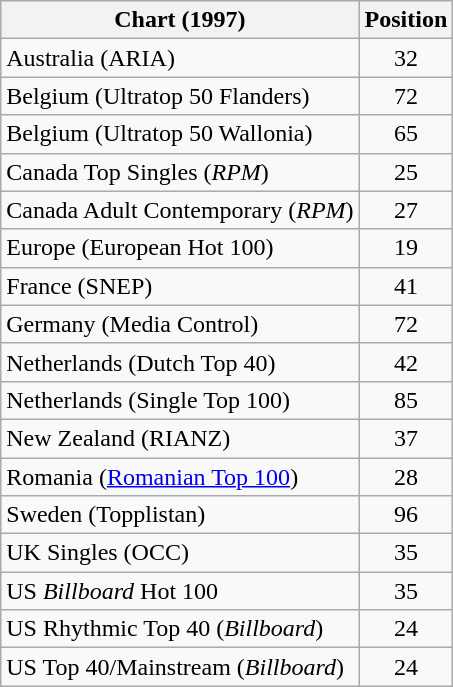<table class="wikitable sortable">
<tr>
<th>Chart (1997)</th>
<th>Position</th>
</tr>
<tr>
<td>Australia (ARIA)</td>
<td align="center">32</td>
</tr>
<tr>
<td>Belgium (Ultratop 50 Flanders)</td>
<td align="center">72</td>
</tr>
<tr>
<td>Belgium (Ultratop 50 Wallonia)</td>
<td align="center">65</td>
</tr>
<tr>
<td>Canada Top Singles (<em>RPM</em>)</td>
<td align="center">25</td>
</tr>
<tr>
<td>Canada Adult Contemporary (<em>RPM</em>)</td>
<td align="center">27</td>
</tr>
<tr>
<td>Europe (European Hot 100)</td>
<td align="center">19</td>
</tr>
<tr>
<td>France (SNEP)</td>
<td align="center">41</td>
</tr>
<tr>
<td>Germany (Media Control)</td>
<td align="center">72</td>
</tr>
<tr>
<td>Netherlands (Dutch Top 40)</td>
<td align="center">42</td>
</tr>
<tr>
<td>Netherlands (Single Top 100)</td>
<td align="center">85</td>
</tr>
<tr>
<td>New Zealand (RIANZ)</td>
<td align="center">37</td>
</tr>
<tr>
<td>Romania (<a href='#'>Romanian Top 100</a>)</td>
<td align="center">28</td>
</tr>
<tr>
<td>Sweden (Topplistan)</td>
<td align="center">96</td>
</tr>
<tr>
<td>UK Singles (OCC)</td>
<td align="center">35</td>
</tr>
<tr>
<td>US <em>Billboard</em> Hot 100</td>
<td align="center">35</td>
</tr>
<tr>
<td>US Rhythmic Top 40 (<em>Billboard</em>)</td>
<td align="center">24</td>
</tr>
<tr>
<td>US Top 40/Mainstream (<em>Billboard</em>)</td>
<td align="center">24</td>
</tr>
</table>
